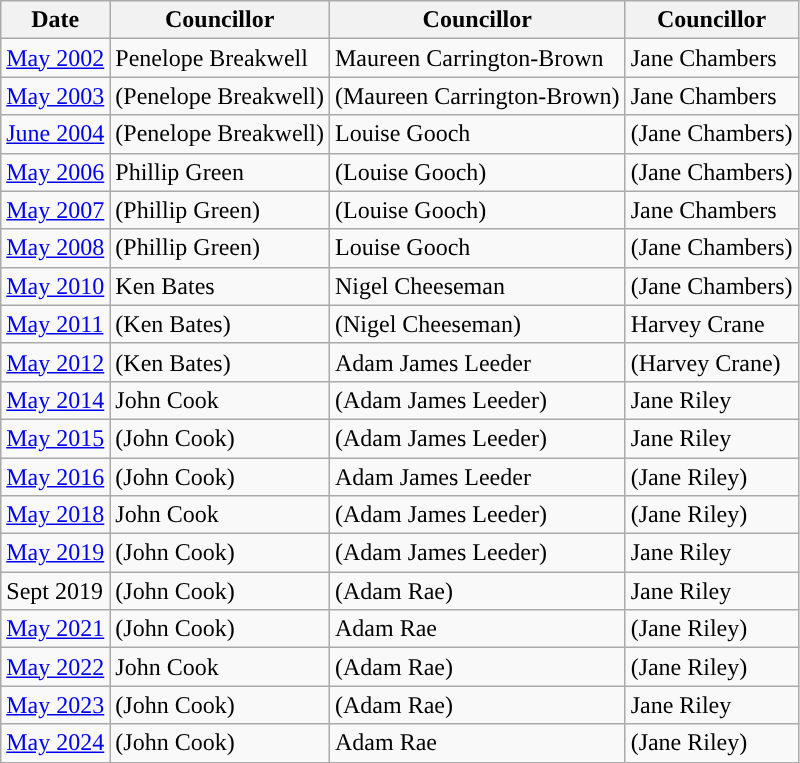<table class="wikitable">
<tr>
<th>Date</th>
<th>Councillor</th>
<th>Councillor</th>
<th>Councillor</th>
</tr>
<tr>
<td><a href='#'>May 2002</a></td>
<td ! style="background-color:">Penelope Breakwell</td>
<td ! style="background-color:">Maureen Carrington-Brown</td>
<td ! style="background-color:">Jane Chambers</td>
</tr>
<tr>
<td><a href='#'>May 2003</a></td>
<td ! style="background-color:">(Penelope Breakwell)</td>
<td ! style="background-color:">(Maureen Carrington-Brown)</td>
<td ! style="background-color:">Jane Chambers</td>
</tr>
<tr>
<td><a href='#'>June 2004</a></td>
<td ! style="background-color:">(Penelope Breakwell)</td>
<td ! style="background-color:">Louise Gooch</td>
<td ! style="background-color:">(Jane Chambers)</td>
</tr>
<tr>
<td><a href='#'>May 2006</a></td>
<td ! style="background-color:">Phillip Green</td>
<td ! style="background-color:">(Louise Gooch)</td>
<td ! style="background-color:">(Jane Chambers)</td>
</tr>
<tr>
<td><a href='#'>May 2007</a></td>
<td ! style="background-color:">(Phillip Green)</td>
<td ! style="background-color:">(Louise Gooch)</td>
<td ! style="background-color:">Jane Chambers</td>
</tr>
<tr>
<td><a href='#'>May 2008</a></td>
<td ! style="background-color:">(Phillip Green)</td>
<td ! style="background-color:">Louise Gooch</td>
<td ! style="background-color:">(Jane Chambers)</td>
</tr>
<tr>
<td><a href='#'>May 2010</a></td>
<td ! style="background-color:">Ken Bates</td>
<td ! style="background-color:">Nigel Cheeseman</td>
<td ! style="background-color:">(Jane Chambers)</td>
</tr>
<tr>
<td><a href='#'>May 2011</a></td>
<td ! style="background-color:">(Ken Bates)</td>
<td ! style="background-color:">(Nigel Cheeseman)</td>
<td ! style="background-color:">Harvey Crane</td>
</tr>
<tr>
<td><a href='#'>May 2012</a></td>
<td ! style="background-color:">(Ken Bates)</td>
<td ! style="background-color:">Adam James Leeder</td>
<td ! style="background-color:">(Harvey Crane)</td>
</tr>
<tr>
<td><a href='#'>May 2014</a></td>
<td ! style="background-color:">John Cook</td>
<td ! style="background-color:">(Adam James Leeder)</td>
<td ! style="background-color:">Jane Riley</td>
</tr>
<tr>
<td><a href='#'>May 2015</a></td>
<td ! style="background-color:">(John Cook)</td>
<td ! style="background-color:">(Adam James Leeder)</td>
<td ! style="background-color:">Jane Riley</td>
</tr>
<tr>
<td><a href='#'>May 2016</a></td>
<td ! style="background-color:">(John Cook)</td>
<td ! style="background-color:">Adam James Leeder</td>
<td ! style="background-color:">(Jane Riley)</td>
</tr>
<tr>
<td><a href='#'>May 2018</a></td>
<td ! style="background-color:">John Cook</td>
<td ! style="background-color:">(Adam James Leeder)</td>
<td ! style="background-color:">(Jane Riley)</td>
</tr>
<tr>
<td><a href='#'>May 2019</a></td>
<td ! style="background-color:">(John Cook)</td>
<td ! style="background-color:">(Adam James Leeder)</td>
<td ! style="background-color:">Jane Riley</td>
</tr>
<tr>
<td>Sept 2019</td>
<td ! style="background-color:">(John Cook)</td>
<td ! style="background-color:">(Adam Rae)</td>
<td ! style="background-color:">Jane Riley</td>
</tr>
<tr>
<td><a href='#'>May 2021</a></td>
<td ! style="background-color:">(John Cook)</td>
<td ! style="background-color:">Adam Rae</td>
<td ! style="background-color:">(Jane Riley)</td>
</tr>
<tr>
<td><a href='#'>May 2022</a></td>
<td ! style="background-color:">John Cook</td>
<td ! style="background-color:">(Adam Rae)</td>
<td ! style="background-color:">(Jane Riley)</td>
</tr>
<tr>
<td><a href='#'>May 2023</a></td>
<td ! style="background-color:">(John Cook)</td>
<td ! style="background-color:">(Adam Rae)</td>
<td ! style="background-color:">Jane Riley</td>
</tr>
<tr>
<td><a href='#'>May 2024</a></td>
<td ! style="background-color:">(John Cook)</td>
<td ! style="background-color:">Adam Rae</td>
<td ! style="background-color:">(Jane Riley)</td>
</tr>
</table>
